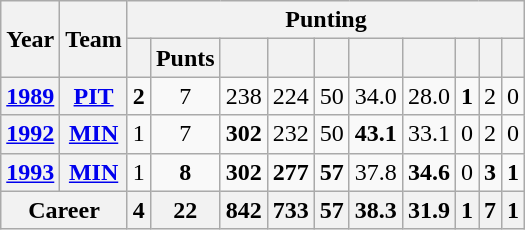<table class=wikitable style="text-align:center;">
<tr>
<th rowspan="2">Year</th>
<th rowspan="2">Team</th>
<th colspan="10">Punting</th>
</tr>
<tr>
<th></th>
<th>Punts</th>
<th></th>
<th></th>
<th></th>
<th></th>
<th></th>
<th></th>
<th></th>
<th></th>
</tr>
<tr>
<th><a href='#'>1989</a></th>
<th><a href='#'>PIT</a></th>
<td><strong>2</strong></td>
<td>7</td>
<td>238</td>
<td>224</td>
<td>50</td>
<td>34.0</td>
<td>28.0</td>
<td><strong>1</strong></td>
<td>2</td>
<td>0</td>
</tr>
<tr>
<th><a href='#'>1992</a></th>
<th><a href='#'>MIN</a></th>
<td>1</td>
<td>7</td>
<td><strong>302</strong></td>
<td>232</td>
<td>50</td>
<td><strong>43.1</strong></td>
<td>33.1</td>
<td>0</td>
<td>2</td>
<td>0</td>
</tr>
<tr>
<th><a href='#'>1993</a></th>
<th><a href='#'>MIN</a></th>
<td>1</td>
<td><strong>8</strong></td>
<td><strong>302</strong></td>
<td><strong>277</strong></td>
<td><strong>57</strong></td>
<td>37.8</td>
<td><strong>34.6</strong></td>
<td>0</td>
<td><strong>3</strong></td>
<td><strong>1</strong></td>
</tr>
<tr>
<th colspan="2">Career</th>
<th>4</th>
<th>22</th>
<th>842</th>
<th>733</th>
<th>57</th>
<th>38.3</th>
<th>31.9</th>
<th>1</th>
<th>7</th>
<th>1</th>
</tr>
</table>
